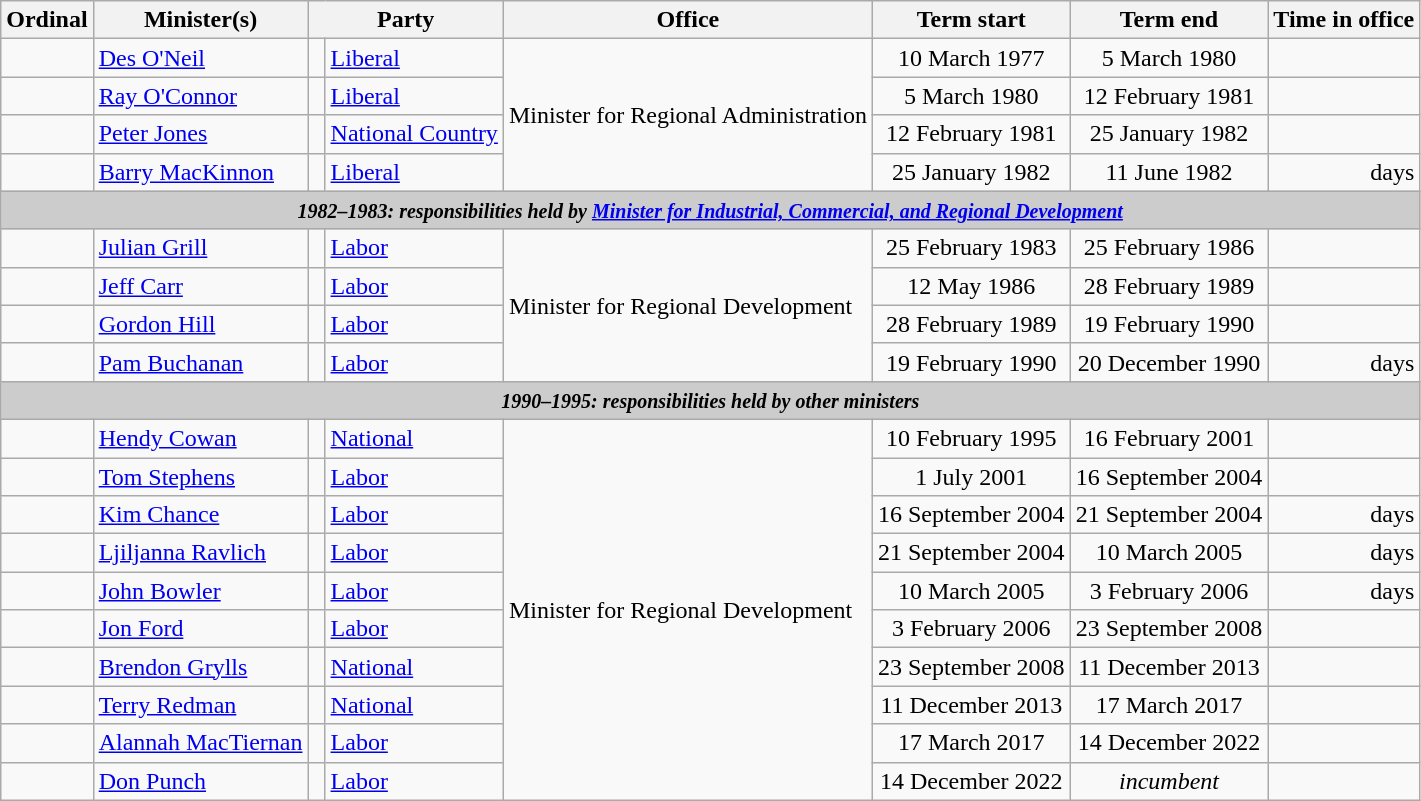<table class="wikitable">
<tr>
<th>Ordinal</th>
<th>Minister(s)</th>
<th colspan="2">Party</th>
<th>Office</th>
<th>Term start</th>
<th>Term end</th>
<th>Time in office</th>
</tr>
<tr>
<td align=center></td>
<td><a href='#'>Des O'Neil</a></td>
<td> </td>
<td><a href='#'>Liberal</a></td>
<td rowspan=4>Minister for Regional Administration</td>
<td align=center>10 March 1977</td>
<td align=center>5 March 1980</td>
<td align=right></td>
</tr>
<tr>
<td align=center></td>
<td><a href='#'>Ray O'Connor</a></td>
<td> </td>
<td><a href='#'>Liberal</a></td>
<td align=center>5 March 1980</td>
<td align=center>12 February 1981</td>
<td align=right></td>
</tr>
<tr>
<td align=center></td>
<td><a href='#'>Peter Jones</a></td>
<td> </td>
<td><a href='#'>National Country</a></td>
<td align=center>12 February 1981</td>
<td align=center>25 January 1982</td>
<td align=right></td>
</tr>
<tr>
<td align=center></td>
<td><a href='#'>Barry MacKinnon</a></td>
<td> </td>
<td><a href='#'>Liberal</a></td>
<td align=center>25 January 1982</td>
<td align=center>11 June 1982</td>
<td align=right> days</td>
</tr>
<tr>
<th colspan=8 style="background: #cccccc;"><small><strong><em>1982–1983: responsibilities held by <a href='#'>Minister for Industrial, Commercial, and Regional Development</a></em></strong></small></th>
</tr>
<tr>
<td align=center></td>
<td><a href='#'>Julian Grill</a></td>
<td> </td>
<td><a href='#'>Labor</a></td>
<td rowspan=4>Minister for Regional Development</td>
<td align=center>25 February 1983</td>
<td align=center>25 February 1986</td>
<td align=right></td>
</tr>
<tr>
<td align=center></td>
<td><a href='#'>Jeff Carr</a></td>
<td> </td>
<td><a href='#'>Labor</a></td>
<td align=center>12 May 1986</td>
<td align=center>28 February 1989</td>
<td align=right></td>
</tr>
<tr>
<td align=center></td>
<td><a href='#'>Gordon Hill</a></td>
<td> </td>
<td><a href='#'>Labor</a></td>
<td align=center>28 February 1989</td>
<td align=center>19 February 1990</td>
<td align=right></td>
</tr>
<tr>
<td align=center></td>
<td><a href='#'>Pam Buchanan</a></td>
<td> </td>
<td><a href='#'>Labor</a></td>
<td align=center>19 February 1990</td>
<td align=center>20 December 1990</td>
<td align=right> days</td>
</tr>
<tr>
<th colspan=8 style="background: #cccccc;"><small><strong><em>1990–1995: responsibilities held by other ministers</em></strong></small></th>
</tr>
<tr>
<td align=center></td>
<td><a href='#'>Hendy Cowan</a></td>
<td> </td>
<td><a href='#'>National</a></td>
<td rowspan="10">Minister for Regional Development</td>
<td align=center>10 February 1995</td>
<td align=center>16 February 2001</td>
<td align=right></td>
</tr>
<tr>
<td align=center></td>
<td><a href='#'>Tom Stephens</a></td>
<td> </td>
<td><a href='#'>Labor</a></td>
<td align=center>1 July 2001</td>
<td align=center>16 September 2004</td>
<td align=right></td>
</tr>
<tr>
<td align=center></td>
<td><a href='#'>Kim Chance</a></td>
<td> </td>
<td><a href='#'>Labor</a></td>
<td align=center>16 September 2004</td>
<td align=center>21 September 2004</td>
<td align=right> days</td>
</tr>
<tr>
<td align=center></td>
<td><a href='#'>Ljiljanna Ravlich</a></td>
<td> </td>
<td><a href='#'>Labor</a></td>
<td align=center>21 September 2004</td>
<td align=center>10 March 2005</td>
<td align=right> days</td>
</tr>
<tr>
<td align=center></td>
<td><a href='#'>John Bowler</a></td>
<td> </td>
<td><a href='#'>Labor</a></td>
<td align=center>10 March 2005</td>
<td align=center>3 February 2006</td>
<td align=right> days</td>
</tr>
<tr>
<td align=center></td>
<td><a href='#'>Jon Ford</a></td>
<td> </td>
<td><a href='#'>Labor</a></td>
<td align=center>3 February 2006</td>
<td align=center>23 September 2008</td>
<td align=right></td>
</tr>
<tr>
<td align=center></td>
<td><a href='#'>Brendon Grylls</a></td>
<td> </td>
<td><a href='#'>National</a></td>
<td align=center>23 September 2008</td>
<td align=center>11 December 2013</td>
<td align=right></td>
</tr>
<tr>
<td align=center></td>
<td><a href='#'>Terry Redman</a></td>
<td> </td>
<td><a href='#'>National</a></td>
<td align=center>11 December 2013</td>
<td align=center>17 March 2017</td>
<td align=right></td>
</tr>
<tr>
<td align=center></td>
<td><a href='#'>Alannah MacTiernan</a></td>
<td> </td>
<td><a href='#'>Labor</a></td>
<td align=center>17 March 2017</td>
<td align=center>14 December 2022</td>
<td align=right></td>
</tr>
<tr>
<td align=center></td>
<td><a href='#'>Don Punch</a></td>
<td> </td>
<td><a href='#'>Labor</a></td>
<td align=center>14 December 2022</td>
<td align=center><em>incumbent</em></td>
<td align=right></td>
</tr>
</table>
